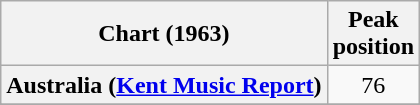<table class="wikitable sortable plainrowheaders" style="text-align:center">
<tr>
<th>Chart (1963)</th>
<th>Peak<br>position</th>
</tr>
<tr>
<th scope="row">Australia (<a href='#'>Kent Music Report</a>)</th>
<td>76</td>
</tr>
<tr>
</tr>
<tr>
</tr>
</table>
